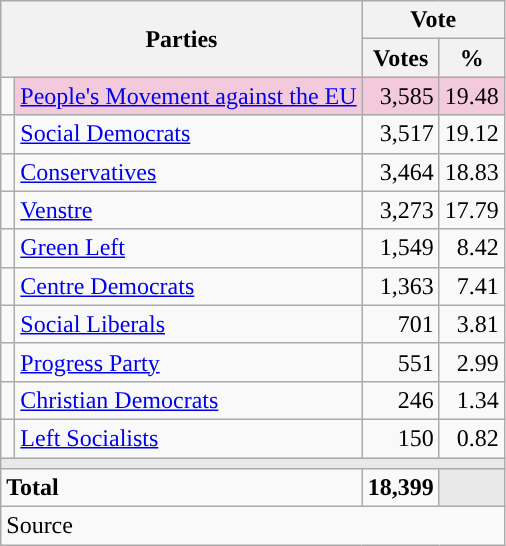<table class="wikitable" style="text-align:right;">
<tr>
<th style="text-align:centre;" rowspan="2" colspan="2" width="225">Parties</th>
<th colspan="3">Vote</th>
</tr>
<tr>
<th width="15">Votes</th>
<th width="15">%</th>
</tr>
<tr>
<td width="2" style="color:inherit;background:"></td>
<td bgcolor=#f3c9dc   align="left"><a href='#'>People's Movement against the EU</a></td>
<td bgcolor=#f3c9dc>3,585</td>
<td bgcolor=#f3c9dc>19.48</td>
</tr>
<tr>
<td width="2" style="color:inherit;background:"></td>
<td align="left"><a href='#'>Social Democrats</a></td>
<td>3,517</td>
<td>19.12</td>
</tr>
<tr>
<td width="2" style="color:inherit;background:"></td>
<td align="left"><a href='#'>Conservatives</a></td>
<td>3,464</td>
<td>18.83</td>
</tr>
<tr>
<td width="2" style="color:inherit;background:"></td>
<td align="left"><a href='#'>Venstre</a></td>
<td>3,273</td>
<td>17.79</td>
</tr>
<tr>
<td width="2" style="color:inherit;background:"></td>
<td align="left"><a href='#'>Green Left</a></td>
<td>1,549</td>
<td>8.42</td>
</tr>
<tr>
<td width="2" style="color:inherit;background:"></td>
<td align="left"><a href='#'>Centre Democrats</a></td>
<td>1,363</td>
<td>7.41</td>
</tr>
<tr>
<td width="2" style="color:inherit;background:"></td>
<td align="left"><a href='#'>Social Liberals</a></td>
<td>701</td>
<td>3.81</td>
</tr>
<tr>
<td width="2" style="color:inherit;background:"></td>
<td align="left"><a href='#'>Progress Party</a></td>
<td>551</td>
<td>2.99</td>
</tr>
<tr>
<td width="2" style="color:inherit;background:"></td>
<td align="left"><a href='#'>Christian Democrats</a></td>
<td>246</td>
<td>1.34</td>
</tr>
<tr>
<td width="2" style="color:inherit;background:"></td>
<td align="left"><a href='#'>Left Socialists</a></td>
<td>150</td>
<td>0.82</td>
</tr>
<tr>
<td colspan="7" bgcolor="#E9E9E9"></td>
</tr>
<tr>
<td align="left" colspan="2"><strong>Total</strong></td>
<td><strong>18,399</strong></td>
<td bgcolor="#E9E9E9" colspan="2"></td>
</tr>
<tr>
<td align="left" colspan="6">Source</td>
</tr>
</table>
